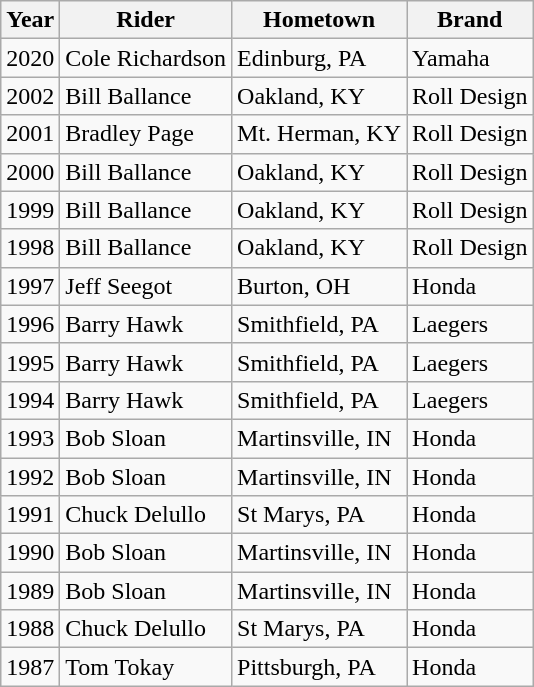<table class="wikitable">
<tr>
<th>Year</th>
<th>Rider</th>
<th>Hometown</th>
<th>Brand</th>
</tr>
<tr>
<td>2020</td>
<td>Cole Richardson</td>
<td>Edinburg, PA</td>
<td>Yamaha</td>
</tr>
<tr>
<td>2002</td>
<td>Bill Ballance</td>
<td>Oakland, KY</td>
<td>Roll Design</td>
</tr>
<tr>
<td>2001</td>
<td>Bradley Page</td>
<td>Mt. Herman, KY</td>
<td>Roll Design</td>
</tr>
<tr>
<td>2000</td>
<td>Bill Ballance</td>
<td>Oakland, KY</td>
<td>Roll Design</td>
</tr>
<tr>
<td>1999</td>
<td>Bill Ballance</td>
<td>Oakland, KY</td>
<td>Roll Design</td>
</tr>
<tr>
<td>1998</td>
<td>Bill Ballance</td>
<td>Oakland, KY</td>
<td>Roll Design</td>
</tr>
<tr>
<td>1997</td>
<td>Jeff Seegot</td>
<td>Burton, OH</td>
<td>Honda</td>
</tr>
<tr>
<td>1996</td>
<td>Barry Hawk</td>
<td>Smithfield, PA</td>
<td>Laegers</td>
</tr>
<tr>
<td>1995</td>
<td>Barry Hawk</td>
<td>Smithfield, PA</td>
<td>Laegers</td>
</tr>
<tr>
<td>1994</td>
<td>Barry Hawk</td>
<td>Smithfield, PA</td>
<td>Laegers</td>
</tr>
<tr>
<td>1993</td>
<td>Bob Sloan</td>
<td>Martinsville, IN</td>
<td>Honda</td>
</tr>
<tr>
<td>1992</td>
<td>Bob Sloan</td>
<td>Martinsville, IN</td>
<td>Honda</td>
</tr>
<tr>
<td>1991</td>
<td>Chuck Delullo</td>
<td>St Marys, PA</td>
<td>Honda</td>
</tr>
<tr>
<td>1990</td>
<td>Bob Sloan</td>
<td>Martinsville, IN</td>
<td>Honda</td>
</tr>
<tr>
<td>1989</td>
<td>Bob Sloan</td>
<td>Martinsville, IN</td>
<td>Honda</td>
</tr>
<tr>
<td>1988</td>
<td>Chuck Delullo</td>
<td>St Marys, PA</td>
<td>Honda</td>
</tr>
<tr>
<td>1987</td>
<td>Tom Tokay</td>
<td>Pittsburgh, PA</td>
<td>Honda</td>
</tr>
</table>
